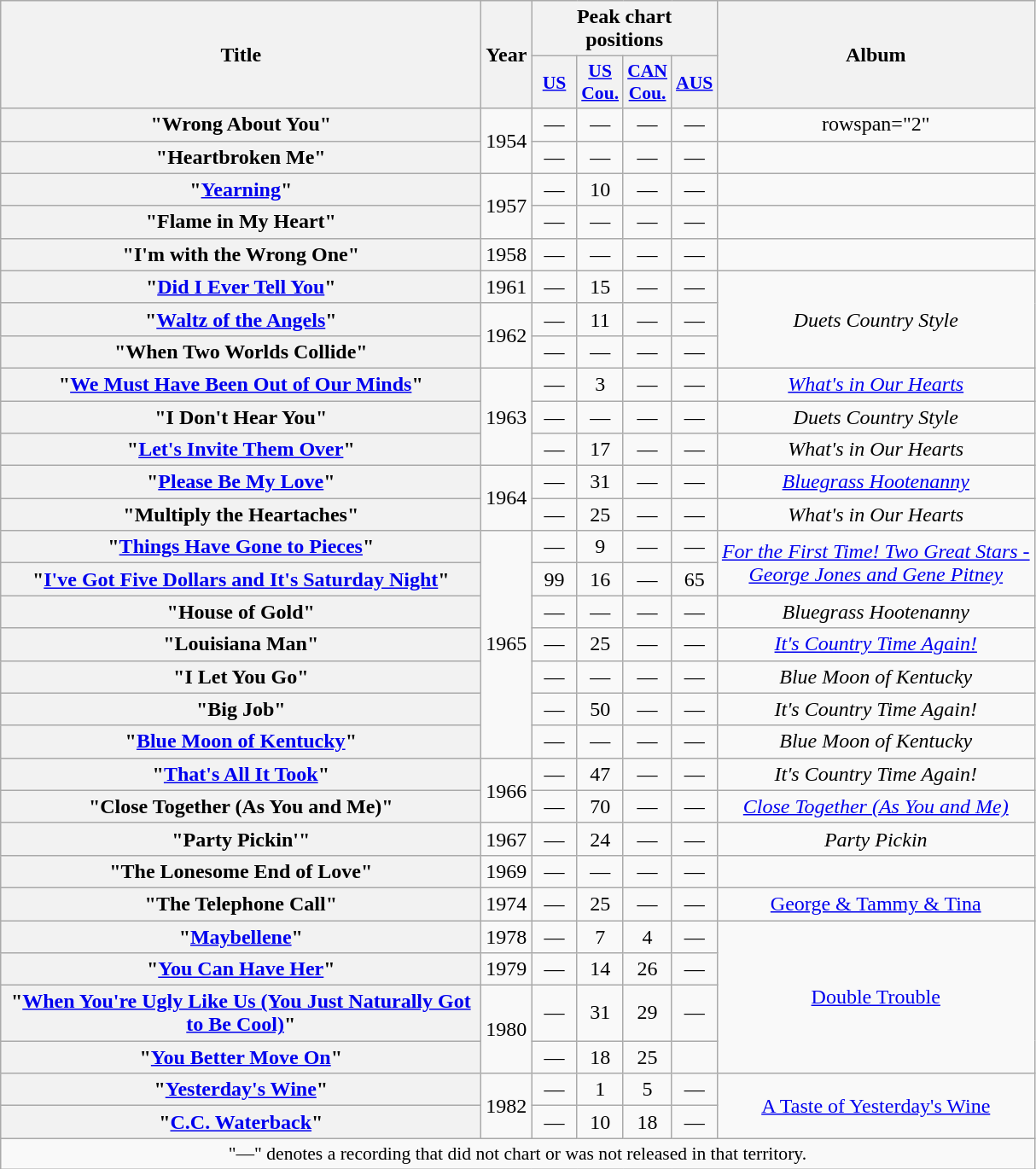<table class="wikitable plainrowheaders" style="text-align:center;" border="1">
<tr>
<th scope="col" rowspan="2" style="width:23em;">Title</th>
<th scope="col" rowspan="2">Year</th>
<th scope="col" colspan="4">Peak chart positions</th>
<th scope="col" rowspan="2">Album</th>
</tr>
<tr>
<th scope="col" style="width:2em;font-size:90%;"><a href='#'>US</a><br></th>
<th scope="col" style="width:2em;font-size:90%;"><a href='#'>US<br>Cou.</a><br></th>
<th scope="col" style="width:2em;font-size:90%;"><a href='#'>CAN<br>Cou.</a><br></th>
<th scope="col" style="width:2em;font-size:90%;"><a href='#'>AUS</a><br></th>
</tr>
<tr>
<th scope="row">"Wrong About You"<br></th>
<td rowspan="2">1954</td>
<td>—</td>
<td>—</td>
<td>—</td>
<td>—</td>
<td>rowspan="2" </td>
</tr>
<tr>
<th scope="row">"Heartbroken Me"<br></th>
<td>—</td>
<td>—</td>
<td>—</td>
<td>—</td>
</tr>
<tr>
<th scope="row">"<a href='#'>Yearning</a>"<br></th>
<td rowspan="2">1957</td>
<td>—</td>
<td>10</td>
<td>—</td>
<td>—</td>
<td></td>
</tr>
<tr>
<th scope="row">"Flame in My Heart"<br></th>
<td>—</td>
<td>—</td>
<td>—</td>
<td>—</td>
<td></td>
</tr>
<tr>
<th scope="row">"I'm with the Wrong One"<br></th>
<td>1958</td>
<td>—</td>
<td>—</td>
<td>—</td>
<td>—</td>
<td></td>
</tr>
<tr>
<th scope="row">"<a href='#'>Did I Ever Tell You</a>"<br></th>
<td>1961</td>
<td>—</td>
<td>15</td>
<td>—</td>
<td>—</td>
<td rowspan="3"><em>Duets Country Style</em></td>
</tr>
<tr>
<th scope="row">"<a href='#'>Waltz of the Angels</a>"<br></th>
<td rowspan="2">1962</td>
<td>—</td>
<td>11</td>
<td>—</td>
<td>—</td>
</tr>
<tr>
<th scope="row">"When Two Worlds Collide"<br></th>
<td>—</td>
<td>—</td>
<td>—</td>
<td>—</td>
</tr>
<tr>
<th scope="row">"<a href='#'>We Must Have Been Out of Our Minds</a>"<br></th>
<td rowspan="3">1963</td>
<td>—</td>
<td>3</td>
<td>—</td>
<td>—</td>
<td><em><a href='#'>What's in Our Hearts</a></em></td>
</tr>
<tr>
<th scope="row">"I Don't Hear You"<br></th>
<td>—</td>
<td>—</td>
<td>—</td>
<td>—</td>
<td><em>Duets Country Style</em></td>
</tr>
<tr>
<th scope="row">"<a href='#'>Let's Invite Them Over</a>"<br></th>
<td>—</td>
<td>17</td>
<td>—</td>
<td>—</td>
<td><em>What's in Our Hearts</em></td>
</tr>
<tr>
<th scope="row">"<a href='#'>Please Be My Love</a>"<br></th>
<td rowspan="2">1964</td>
<td>—</td>
<td>31</td>
<td>—</td>
<td>—</td>
<td><em><a href='#'>Bluegrass Hootenanny</a></em></td>
</tr>
<tr>
<th scope="row">"Multiply the Heartaches"<br></th>
<td>—</td>
<td>25</td>
<td>—</td>
<td>—</td>
<td><em>What's in Our Hearts</em></td>
</tr>
<tr>
<th scope="row">"<a href='#'>Things Have Gone to Pieces</a>"<br></th>
<td rowspan="7">1965</td>
<td>—</td>
<td>9</td>
<td>—</td>
<td>—</td>
<td rowspan="2"><em><a href='#'>For the First Time! Two Great Stars -<br>George Jones and Gene Pitney</a></em></td>
</tr>
<tr>
<th scope="row">"<a href='#'>I've Got Five Dollars and It's Saturday Night</a>"<br></th>
<td>99</td>
<td>16</td>
<td>—</td>
<td>65</td>
</tr>
<tr>
<th scope="row">"House of Gold"<br></th>
<td>—</td>
<td>—</td>
<td>—</td>
<td>—</td>
<td><em>Bluegrass Hootenanny</em></td>
</tr>
<tr>
<th scope="row">"Louisiana Man"<br></th>
<td>—</td>
<td>25</td>
<td>—</td>
<td>—</td>
<td><em><a href='#'>It's Country Time Again!</a></em></td>
</tr>
<tr>
<th scope="row">"I Let You Go"<br></th>
<td>—</td>
<td>—</td>
<td>—</td>
<td>—</td>
<td><em>Blue Moon of Kentucky</em></td>
</tr>
<tr>
<th scope="row">"Big Job"<br></th>
<td>—</td>
<td>50</td>
<td>—</td>
<td>—</td>
<td><em>It's Country Time Again!</em></td>
</tr>
<tr>
<th scope="row">"<a href='#'>Blue Moon of Kentucky</a>"<br></th>
<td>—</td>
<td>—</td>
<td>—</td>
<td>—</td>
<td><em>Blue Moon of Kentucky</em></td>
</tr>
<tr>
<th scope="row">"<a href='#'>That's All It Took</a>"<br></th>
<td rowspan="2">1966</td>
<td>—</td>
<td>47</td>
<td>—</td>
<td>—</td>
<td><em>It's Country Time Again!</em></td>
</tr>
<tr>
<th scope="row">"Close Together (As You and Me)"<br></th>
<td>—</td>
<td>70</td>
<td>—</td>
<td>—</td>
<td><em><a href='#'>Close Together (As You and Me)</a></em></td>
</tr>
<tr>
<th scope="row">"Party Pickin'"<br></th>
<td>1967</td>
<td>—</td>
<td>24</td>
<td>—</td>
<td>—</td>
<td><em>Party Pickin<strong></td>
</tr>
<tr>
<th scope="row">"The Lonesome End of Love"<br></th>
<td>1969</td>
<td>—</td>
<td>—</td>
<td>—</td>
<td>—</td>
<td></td>
</tr>
<tr>
<th scope="row">"The Telephone Call"<br></th>
<td>1974</td>
<td>—</td>
<td>25</td>
<td>—</td>
<td>—</td>
<td></em><a href='#'>George & Tammy & Tina</a><em></td>
</tr>
<tr>
<th scope="row">"<a href='#'>Maybellene</a>"<br></th>
<td>1978</td>
<td>—</td>
<td>7</td>
<td>4</td>
<td>—</td>
<td rowspan="4"></em><a href='#'>Double Trouble</a><em></td>
</tr>
<tr>
<th scope="row">"<a href='#'>You Can Have Her</a>"<br></th>
<td>1979</td>
<td>—</td>
<td>14</td>
<td>26</td>
<td>—</td>
</tr>
<tr>
<th scope="row">"<a href='#'>When You're Ugly Like Us (You Just Naturally Got<br>to Be Cool)</a>" </th>
<td rowspan="2">1980</td>
<td>—</td>
<td>31</td>
<td>29</td>
<td>—</td>
</tr>
<tr>
<th scope="row">"<a href='#'>You Better Move On</a>"<br></th>
<td>—</td>
<td>18</td>
<td>25</td>
</tr>
<tr>
<th scope="row">"<a href='#'>Yesterday's Wine</a>"<br></th>
<td rowspan="2">1982</td>
<td>—</td>
<td>1</td>
<td>5</td>
<td>—</td>
<td rowspan="2"></em><a href='#'>A Taste of Yesterday's Wine</a><em></td>
</tr>
<tr>
<th scope="row">"<a href='#'>C.C. Waterback</a>"<br></th>
<td>—</td>
<td>10</td>
<td>18</td>
<td>—</td>
</tr>
<tr>
<td colspan="7" style="font-size:90%">"—" denotes a recording that did not chart or was not released in that territory.</td>
</tr>
</table>
